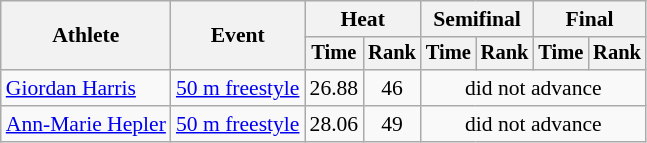<table class=wikitable style="font-size:90%">
<tr>
<th rowspan="2">Athlete</th>
<th rowspan="2">Event</th>
<th colspan="2">Heat</th>
<th colspan="2">Semifinal</th>
<th colspan="2">Final</th>
</tr>
<tr style="font-size:95%">
<th>Time</th>
<th>Rank</th>
<th>Time</th>
<th>Rank</th>
<th>Time</th>
<th>Rank</th>
</tr>
<tr align=center>
<td align=left><a href='#'>Giordan Harris</a></td>
<td align=left><a href='#'>50 m freestyle</a></td>
<td>26.88</td>
<td>46</td>
<td colspan=4>did not advance</td>
</tr>
<tr align=center>
<td align=left><a href='#'>Ann-Marie Hepler</a></td>
<td align=left><a href='#'>50 m freestyle</a></td>
<td>28.06</td>
<td>49</td>
<td colspan=4>did not advance</td>
</tr>
</table>
